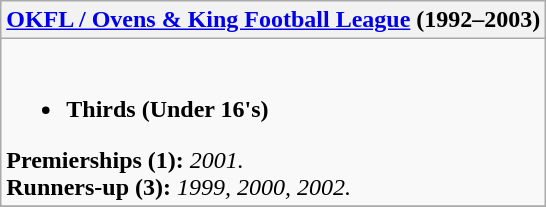<table class="wikitable collapsible collapsed">
<tr>
<th><strong><a href='#'>OKFL / Ovens & King Football League</a> (1992–2003)</strong> </th>
</tr>
<tr>
<td><br><ul><li><strong>Thirds (Under 16's)</strong></li></ul><strong>Premierships (1):</strong> <em>2001.</em><br><strong>Runners-up (3):</strong> <em>1999, 2000, 2002.</em></td>
</tr>
<tr>
</tr>
</table>
